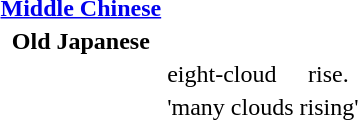<table border="0" style="margin-left: 2em;">
<tr>
<th></th>
<td></td>
<td></td>
<td></td>
<td></td>
<td></td>
</tr>
<tr>
<th><a href='#'>Middle Chinese</a></th>
<td></td>
<td></td>
<td></td>
<td></td>
<td></td>
</tr>
<tr>
<th>Old Japanese</th>
<td colspan="3"></td>
<td colspan="2"></td>
</tr>
<tr>
<th></th>
<td colspan="3">eight-cloud</td>
<td colspan="2">rise.</td>
</tr>
<tr>
<th></th>
<td colspan="5">'many clouds rising'</td>
</tr>
</table>
